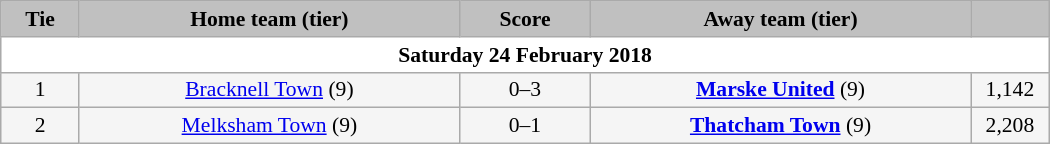<table class="wikitable" style="width: 700px; background:WhiteSmoke; text-align:center; font-size:90%">
<tr>
<td scope="col" style="width:  7.50%; background:silver;"><strong>Tie</strong></td>
<td scope="col" style="width: 36.25%; background:silver;"><strong>Home team (tier)</strong></td>
<td scope="col" style="width: 12.50%; background:silver;"><strong>Score</strong></td>
<td scope="col" style="width: 36.25%; background:silver;"><strong>Away team (tier)</strong></td>
<td scope="col" style="width:  7.50%; background:silver;"><strong></strong></td>
</tr>
<tr>
<td colspan="5" style= background:White><strong>Saturday 24 February 2018</strong></td>
</tr>
<tr>
<td>1</td>
<td><a href='#'>Bracknell Town</a> (9)</td>
<td>0–3</td>
<td><strong><a href='#'>Marske United</a></strong> (9)</td>
<td>1,142</td>
</tr>
<tr>
<td>2</td>
<td><a href='#'>Melksham Town</a> (9)</td>
<td>0–1</td>
<td><strong><a href='#'>Thatcham Town</a></strong> (9)</td>
<td>2,208</td>
</tr>
</table>
